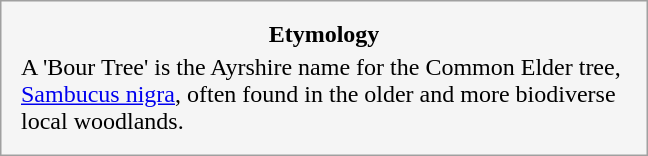<table style="float:left; margin:1em; width:27em; border:1px solid #a0a0a0; padding:10px; background:#f5f5f5; text-align:left;">
<tr style="text-align:center;">
<td><strong>Etymology</strong></td>
</tr>
<tr style="text-align:left; font-size:x-medium;">
<td>A 'Bour Tree' is the Ayrshire name for the Common Elder tree, <a href='#'>Sambucus nigra</a>, often found in the older and more biodiverse local woodlands.</td>
</tr>
</table>
